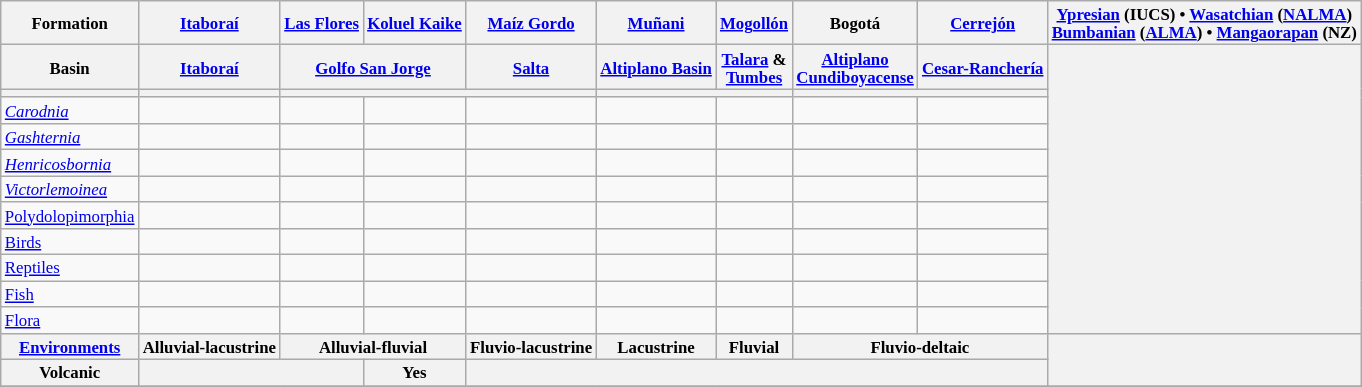<table class="wikitable" style="font-size: 70%">
<tr>
<th>Formation</th>
<th><a href='#'>Itaboraí</a></th>
<th><a href='#'>Las Flores</a></th>
<th><a href='#'>Koluel Kaike</a></th>
<th><a href='#'>Maíz Gordo</a></th>
<th><a href='#'>Muñani</a></th>
<th><a href='#'>Mogollón</a></th>
<th>Bogotá</th>
<th><a href='#'>Cerrejón</a></th>
<th><a href='#'>Ypresian</a> (IUCS) • <a href='#'>Wasatchian</a> (<a href='#'>NALMA</a>)<br><a href='#'>Bumbanian</a> (<a href='#'>ALMA</a>) • <a href='#'>Mangaorapan</a> (NZ)</th>
</tr>
<tr>
<th>Basin</th>
<th><a href='#'>Itaboraí</a></th>
<th colspan=2><a href='#'>Golfo San Jorge</a></th>
<th><a href='#'>Salta</a></th>
<th><a href='#'>Altiplano Basin</a></th>
<th><a href='#'>Talara</a> &<br><a href='#'>Tumbes</a></th>
<th><a href='#'>Altiplano<br>Cundiboyacense</a></th>
<th><a href='#'>Cesar-Ranchería</a></th>
<th align=center rowspan=11></th>
</tr>
<tr>
<th></th>
<th></th>
<th colspan=3></th>
<th colspan=2></th>
<th colspan=2></th>
</tr>
<tr>
<td><em><a href='#'>Carodnia</a></em></td>
<td align=center></td>
<td align=center></td>
<td align=center></td>
<td align=center></td>
<td align=center></td>
<td align=center></td>
<td align=center></td>
<td align=center></td>
</tr>
<tr>
<td><em><a href='#'>Gashternia</a></em></td>
<td align=center></td>
<td align=center></td>
<td align=center></td>
<td align=center></td>
<td align=center></td>
<td align=center></td>
<td align=center></td>
<td align=center></td>
</tr>
<tr>
<td><em><a href='#'>Henricosbornia</a></em></td>
<td align=center></td>
<td align=center></td>
<td align=center></td>
<td align=center></td>
<td align=center></td>
<td align=center></td>
<td align=center></td>
<td align=center></td>
</tr>
<tr>
<td><em><a href='#'>Victorlemoinea</a></em></td>
<td align=center></td>
<td align=center></td>
<td align=center></td>
<td align=center></td>
<td align=center></td>
<td align=center></td>
<td align=center></td>
<td align=center></td>
</tr>
<tr>
<td><a href='#'>Polydolopimorphia</a></td>
<td align=center></td>
<td align=center></td>
<td align=center></td>
<td align=center></td>
<td align=center></td>
<td align=center></td>
<td align=center></td>
<td align=center></td>
</tr>
<tr>
<td><a href='#'>Birds</a></td>
<td align=center></td>
<td align=center></td>
<td align=center></td>
<td align=center></td>
<td align=center></td>
<td align=center></td>
<td align=center></td>
<td align=center></td>
</tr>
<tr>
<td><a href='#'>Reptiles</a></td>
<td align=center></td>
<td align=center></td>
<td align=center></td>
<td align=center></td>
<td align=center></td>
<td align=center></td>
<td align=center></td>
<td align=center></td>
</tr>
<tr>
<td><a href='#'>Fish</a></td>
<td align=center></td>
<td align=center></td>
<td align=center></td>
<td align=center></td>
<td align=center></td>
<td align=center></td>
<td align=center></td>
<td align=center></td>
</tr>
<tr>
<td><a href='#'>Flora</a></td>
<td align=center></td>
<td align=center></td>
<td align=center></td>
<td align=center></td>
<td align=center></td>
<td align=center></td>
<td align=center></td>
<td align=center></td>
</tr>
<tr>
<th><a href='#'>Environments</a></th>
<th>Alluvial-lacustrine</th>
<th colspan=2>Alluvial-fluvial</th>
<th>Fluvio-lacustrine</th>
<th>Lacustrine</th>
<th>Fluvial</th>
<th colspan=2>Fluvio-deltaic</th>
<th rowspan=2 align=left><br><br></th>
</tr>
<tr>
<th>Volcanic</th>
<th colspan=2></th>
<th>Yes</th>
<th colspan=5></th>
</tr>
<tr>
</tr>
</table>
